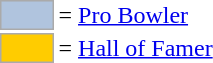<table>
<tr>
<td style="background-color:lightsteelblue; border:1px solid #aaaaaa; width:2em;"></td>
<td>= <a href='#'>Pro Bowler</a></td>
</tr>
<tr>
<td style="background-color:#FFCC00; border:1px solid #aaaaaa; width:2em;"></td>
<td>= <a href='#'>Hall of Famer</a></td>
</tr>
</table>
